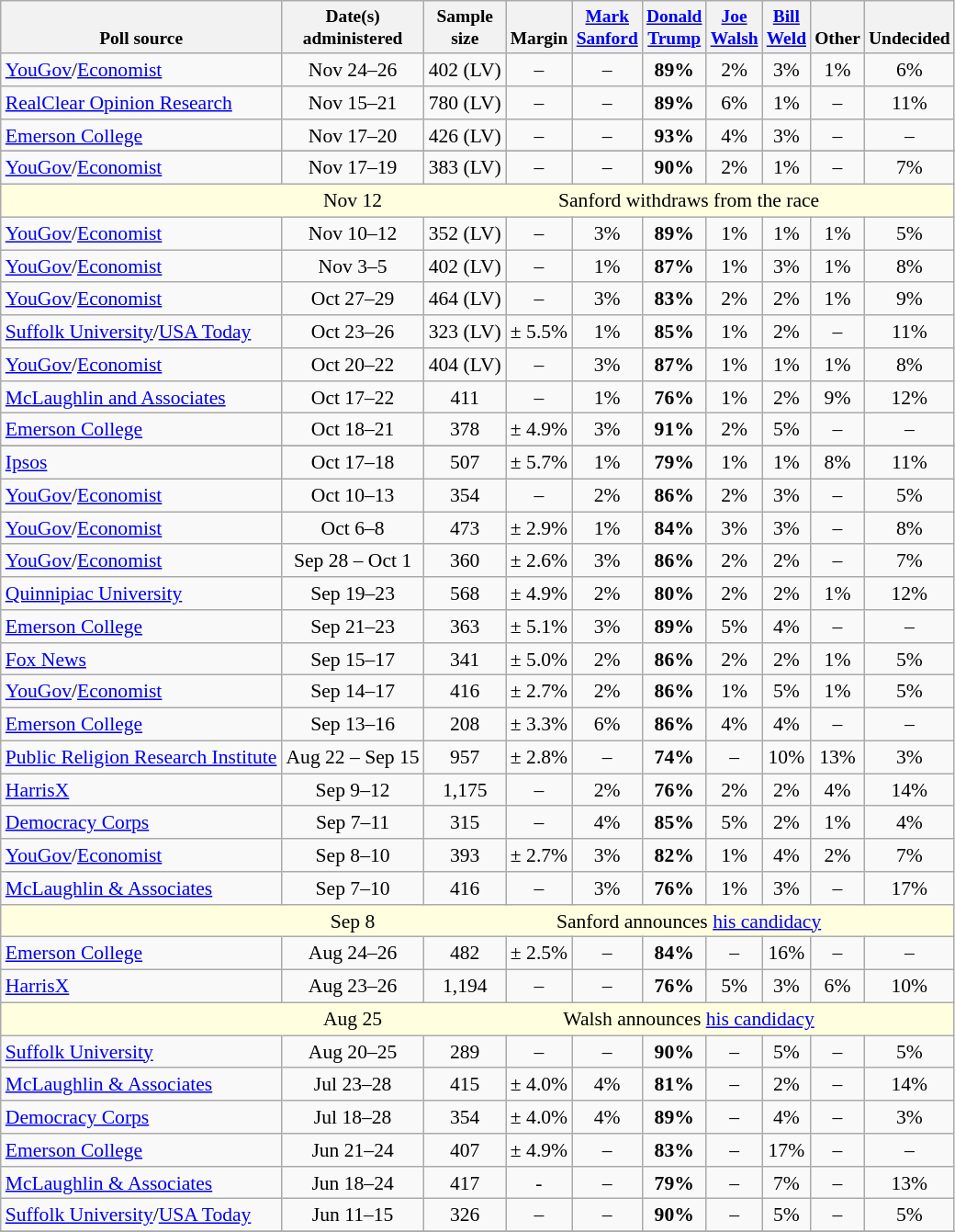<table class="wikitable" style="font-size:90%;text-align:center;">
<tr valign=bottom style="font-size:90%;">
<th>Poll source</th>
<th>Date(s)<br>administered</th>
<th>Sample<br>size</th>
<th>Margin<br></th>
<th><a href='#'>Mark<br>Sanford</a></th>
<th><a href='#'>Donald<br>Trump</a></th>
<th><a href='#'>Joe<br>Walsh</a></th>
<th><a href='#'>Bill<br>Weld</a></th>
<th>Other</th>
<th>Undecided</th>
</tr>
<tr>
<td style="text-align:left;"><a href='#'>YouGov</a>/<a href='#'>Economist</a></td>
<td>Nov 24–26</td>
<td>402 (LV)</td>
<td>–</td>
<td>–</td>
<td><strong>89%</strong></td>
<td>2%</td>
<td>3%</td>
<td>1%</td>
<td>6%</td>
</tr>
<tr>
<td style="text-align:left;"><a href='#'>RealClear Opinion Research</a></td>
<td>Nov 15–21</td>
<td>780 (LV)</td>
<td>–</td>
<td>–</td>
<td><strong>89%</strong></td>
<td>6%</td>
<td>1%</td>
<td>–</td>
<td>11%</td>
</tr>
<tr>
<td style="text-align:left;"><a href='#'>Emerson College</a></td>
<td>Nov 17–20</td>
<td>426 (LV)</td>
<td>–</td>
<td>–</td>
<td><strong>93%</strong></td>
<td>4%</td>
<td>3%</td>
<td>–</td>
<td>–</td>
</tr>
<tr>
</tr>
<tr>
<td style="text-align:left;"><a href='#'>YouGov</a>/<a href='#'>Economist</a></td>
<td>Nov 17–19</td>
<td>383 (LV)</td>
<td>–</td>
<td>–</td>
<td><strong>90%</strong></td>
<td>2%</td>
<td>1%</td>
<td>–</td>
<td>7%</td>
</tr>
<tr style="background:lightyellow;">
<td style="border-right-style:hidden;"></td>
<td style="border-right-style:hidden;">Nov 12</td>
<td colspan="20">Sanford withdraws from the race</td>
</tr>
<tr>
<td style="text-align:left;"><a href='#'>YouGov</a>/<a href='#'>Economist</a></td>
<td>Nov 10–12</td>
<td>352 (LV)</td>
<td>–</td>
<td>3%</td>
<td><strong>89%</strong></td>
<td>1%</td>
<td>1%</td>
<td>1%</td>
<td>5%</td>
</tr>
<tr>
<td style="text-align:left;"><a href='#'>YouGov</a>/<a href='#'>Economist</a></td>
<td>Nov 3–5</td>
<td>402 (LV)</td>
<td>–</td>
<td>1%</td>
<td><strong>87%</strong></td>
<td>1%</td>
<td>3%</td>
<td>1%</td>
<td>8%</td>
</tr>
<tr>
<td style="text-align:left;"><a href='#'>YouGov</a>/<a href='#'>Economist</a></td>
<td>Oct 27–29</td>
<td>464 (LV)</td>
<td>–</td>
<td>3%</td>
<td><strong>83%</strong></td>
<td>2%</td>
<td>2%</td>
<td>1%</td>
<td>9%</td>
</tr>
<tr>
<td style="text-align:left;"><a href='#'>Suffolk University</a>/<a href='#'>USA Today</a></td>
<td>Oct 23–26</td>
<td>323 (LV)</td>
<td>± 5.5%</td>
<td>1%</td>
<td><strong>85%</strong></td>
<td>1%</td>
<td>2%</td>
<td>–</td>
<td>11%</td>
</tr>
<tr>
<td style="text-align:left;"><a href='#'>YouGov</a>/<a href='#'>Economist</a></td>
<td>Oct 20–22</td>
<td>404 (LV)</td>
<td>–</td>
<td>3%</td>
<td><strong>87%</strong></td>
<td>1%</td>
<td>1%</td>
<td>1%</td>
<td>8%</td>
</tr>
<tr>
<td style="text-align:left;"><a href='#'>McLaughlin and Associates</a></td>
<td>Oct 17–22</td>
<td>411</td>
<td>–</td>
<td>1%</td>
<td><strong>76%</strong></td>
<td>1%</td>
<td>2%</td>
<td>9%</td>
<td>12%</td>
</tr>
<tr>
<td style="text-align:left;"><a href='#'>Emerson College</a></td>
<td>Oct 18–21</td>
<td>378</td>
<td>± 4.9%</td>
<td>3%</td>
<td><strong>91%</strong></td>
<td>2%</td>
<td>5%</td>
<td>–</td>
<td>–</td>
</tr>
<tr>
</tr>
<tr>
<td style="text-align:left;"><a href='#'>Ipsos</a></td>
<td>Oct 17–18</td>
<td>507</td>
<td>± 5.7%</td>
<td>1%</td>
<td><strong>79%</strong></td>
<td>1%</td>
<td>1%</td>
<td>8%</td>
<td>11%</td>
</tr>
<tr>
<td style="text-align:left;"><a href='#'>YouGov</a>/<a href='#'>Economist</a></td>
<td>Oct 10–13</td>
<td>354</td>
<td>–</td>
<td>2%</td>
<td><strong>86%</strong></td>
<td>2%</td>
<td>3%</td>
<td>–</td>
<td>5%</td>
</tr>
<tr>
<td style="text-align:left;"><a href='#'>YouGov</a>/<a href='#'>Economist</a></td>
<td>Oct 6–8</td>
<td>473</td>
<td>± 2.9%</td>
<td>1%</td>
<td><strong>84%</strong></td>
<td>3%</td>
<td>3%</td>
<td>–</td>
<td>8%</td>
</tr>
<tr>
<td style="text-align:left;"><a href='#'>YouGov</a>/<a href='#'>Economist</a></td>
<td>Sep 28 – Oct 1</td>
<td>360</td>
<td>± 2.6%</td>
<td>3%</td>
<td><strong>86%</strong></td>
<td>2%</td>
<td>2%</td>
<td>–</td>
<td>7%</td>
</tr>
<tr>
<td style="text-align:left;"><a href='#'>Quinnipiac University</a></td>
<td>Sep 19–23</td>
<td>568</td>
<td>± 4.9%</td>
<td>2%</td>
<td><strong>80%</strong></td>
<td>2%</td>
<td>2%</td>
<td>1%</td>
<td>12%</td>
</tr>
<tr>
<td style="text-align:left;"><a href='#'>Emerson College</a></td>
<td>Sep 21–23</td>
<td>363</td>
<td>± 5.1%</td>
<td>3%</td>
<td><strong>89%</strong></td>
<td>5%</td>
<td>4%</td>
<td>–</td>
<td>–</td>
</tr>
<tr>
<td style="text-align:left;"><a href='#'>Fox News</a></td>
<td>Sep 15–17</td>
<td>341</td>
<td>± 5.0%</td>
<td>2%</td>
<td><strong>86%</strong></td>
<td>2%</td>
<td>2%</td>
<td>1%</td>
<td>5%</td>
</tr>
<tr>
<td style="text-align:left;"><a href='#'>YouGov</a>/<a href='#'>Economist</a></td>
<td>Sep 14–17</td>
<td>416</td>
<td>± 2.7%</td>
<td>2%</td>
<td><strong>86%</strong></td>
<td>1%</td>
<td>5%</td>
<td>1%</td>
<td>5%</td>
</tr>
<tr>
<td style="text-align:left;"><a href='#'>Emerson College</a></td>
<td>Sep 13–16</td>
<td>208</td>
<td>± 3.3%</td>
<td>6%</td>
<td><strong>86%</strong></td>
<td>4%</td>
<td>4%</td>
<td>–</td>
<td>–</td>
</tr>
<tr>
<td style="text-align:left;"><a href='#'>Public Religion Research Institute</a></td>
<td>Aug 22 – Sep 15</td>
<td>957</td>
<td>± 2.8%</td>
<td>–</td>
<td><strong>74%</strong></td>
<td>–</td>
<td>10%</td>
<td>13%</td>
<td>3%</td>
</tr>
<tr>
<td style="text-align:left;"><a href='#'>HarrisX</a></td>
<td>Sep 9–12</td>
<td>1,175</td>
<td>–</td>
<td>2%</td>
<td><strong>76%</strong></td>
<td>2%</td>
<td>2%</td>
<td>4%</td>
<td>14%</td>
</tr>
<tr>
<td style="text-align:left;"><a href='#'>Democracy Corps</a></td>
<td>Sep 7–11</td>
<td>315</td>
<td>–</td>
<td>4%</td>
<td><strong>85%</strong></td>
<td>5%</td>
<td>2%</td>
<td>1%</td>
<td>4%</td>
</tr>
<tr>
<td style="text-align:left;"><a href='#'>YouGov</a>/<a href='#'>Economist</a></td>
<td>Sep 8–10</td>
<td>393</td>
<td>± 2.7%</td>
<td>3%</td>
<td><strong>82%</strong></td>
<td>1%</td>
<td>4%</td>
<td>2%</td>
<td>7%</td>
</tr>
<tr>
<td style="text-align:left;"><a href='#'>McLaughlin & Associates</a></td>
<td>Sep 7–10</td>
<td>416</td>
<td>–</td>
<td>3%</td>
<td><strong>76%</strong></td>
<td>1%</td>
<td>3%</td>
<td>–</td>
<td>17%</td>
</tr>
<tr style="background:lightyellow;">
<td style="border-right-style:hidden;"></td>
<td style="border-right-style:hidden;">Sep 8</td>
<td colspan="20">Sanford announces <a href='#'>his candidacy</a></td>
</tr>
<tr>
<td style="text-align:left;"><a href='#'>Emerson College</a></td>
<td>Aug 24–26</td>
<td>482</td>
<td>± 2.5%</td>
<td>–</td>
<td><strong>84%</strong></td>
<td>–</td>
<td>16%</td>
<td>–</td>
<td>–</td>
</tr>
<tr>
<td style="text-align:left;"><a href='#'>HarrisX</a></td>
<td>Aug 23–26</td>
<td>1,194</td>
<td>–</td>
<td>–</td>
<td><strong>76%</strong></td>
<td>5%</td>
<td>3%</td>
<td>6%</td>
<td>10%</td>
</tr>
<tr style="background:lightyellow;">
<td style="border-right-style:hidden;"></td>
<td style="border-right-style:hidden;">Aug 25</td>
<td colspan="20">Walsh announces <a href='#'>his candidacy</a></td>
</tr>
<tr>
<td style="text-align:left;"><a href='#'>Suffolk University</a></td>
<td>Aug 20–25</td>
<td>289</td>
<td>–</td>
<td>–</td>
<td><strong>90%</strong></td>
<td>–</td>
<td>5%</td>
<td>–</td>
<td>5%</td>
</tr>
<tr>
<td style="text-align:left;"><a href='#'>McLaughlin & Associates</a></td>
<td>Jul 23–28</td>
<td>415</td>
<td>± 4.0%</td>
<td>4%</td>
<td><strong>81%</strong></td>
<td>–</td>
<td>2%</td>
<td>–</td>
<td>14%</td>
</tr>
<tr>
<td style="text-align:left;"><a href='#'>Democracy Corps</a></td>
<td>Jul 18–28</td>
<td>354</td>
<td>± 4.0%</td>
<td>4%</td>
<td><strong>89%</strong></td>
<td>–</td>
<td>4%</td>
<td>–</td>
<td>3%</td>
</tr>
<tr>
<td style="text-align:left;"><a href='#'>Emerson College</a></td>
<td>Jun 21–24</td>
<td>407</td>
<td>± 4.9%</td>
<td>–</td>
<td><strong>83%</strong></td>
<td>–</td>
<td>17%</td>
<td>–</td>
<td>–</td>
</tr>
<tr>
<td style="text-align:left;"><a href='#'>McLaughlin & Associates</a></td>
<td>Jun 18–24</td>
<td>417</td>
<td>-</td>
<td>–</td>
<td><strong>79%</strong></td>
<td>–</td>
<td>7%</td>
<td>–</td>
<td>13%</td>
</tr>
<tr>
<td style="text-align:left;"><a href='#'>Suffolk University</a>/<a href='#'>USA Today</a></td>
<td>Jun 11–15</td>
<td>326</td>
<td>–</td>
<td>–</td>
<td><strong>90%</strong></td>
<td>–</td>
<td>5%</td>
<td>–</td>
<td>5%</td>
</tr>
<tr>
</tr>
</table>
